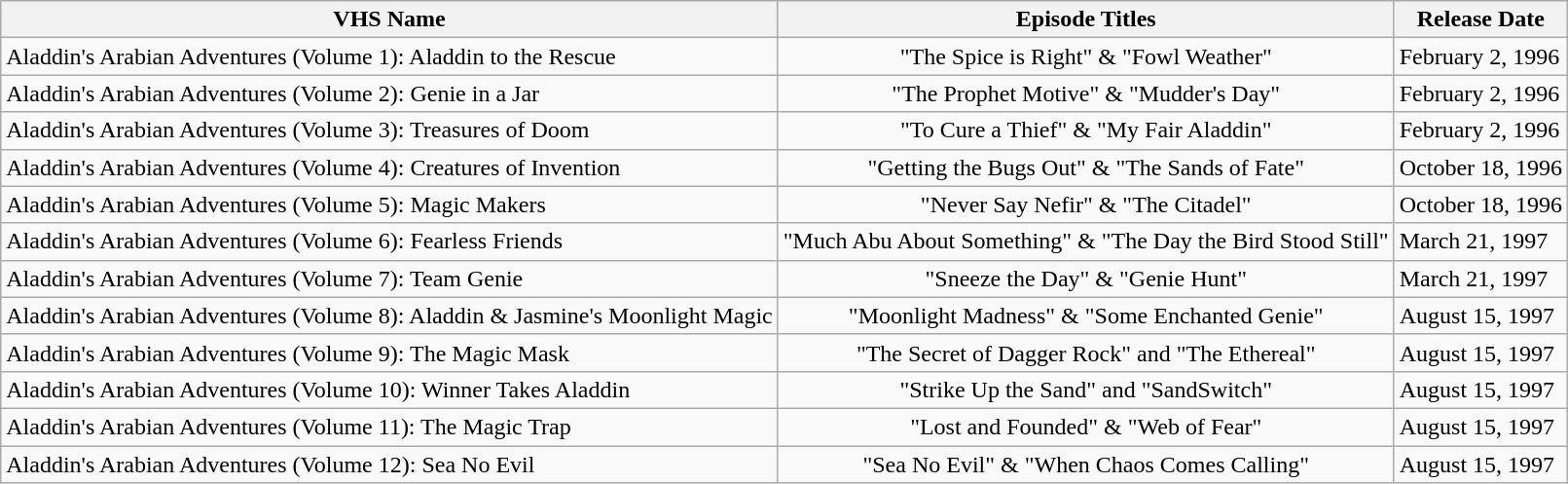<table class="wikitable">
<tr>
<th>VHS Name</th>
<th>Episode Titles</th>
<th>Release Date</th>
</tr>
<tr>
<td>Aladdin's Arabian Adventures (Volume 1): Aladdin to the Rescue</td>
<td style="text-align:center;">"The Spice is Right" & "Fowl Weather"</td>
<td>February 2, 1996</td>
</tr>
<tr>
<td>Aladdin's Arabian Adventures (Volume 2): Genie in a Jar</td>
<td style="text-align:center;">"The Prophet Motive" & "Mudder's Day"</td>
<td>February 2, 1996</td>
</tr>
<tr>
<td>Aladdin's Arabian Adventures (Volume 3): Treasures of Doom</td>
<td style="text-align:center;">"To Cure a Thief" & "My Fair Aladdin"</td>
<td>February 2, 1996</td>
</tr>
<tr>
<td>Aladdin's Arabian Adventures (Volume 4): Creatures of Invention</td>
<td style="text-align:center;">"Getting the Bugs Out" & "The Sands of Fate"</td>
<td>October 18, 1996</td>
</tr>
<tr>
<td>Aladdin's Arabian Adventures (Volume 5): Magic Makers</td>
<td style="text-align:center;">"Never Say Nefir" & "The Citadel"</td>
<td>October 18, 1996</td>
</tr>
<tr>
<td>Aladdin's Arabian Adventures (Volume 6): Fearless Friends</td>
<td style="text-align:center;">"Much Abu About Something" & "The Day the Bird Stood Still"</td>
<td>March 21, 1997</td>
</tr>
<tr>
<td>Aladdin's Arabian Adventures (Volume 7): Team Genie</td>
<td style="text-align:center;">"Sneeze the Day" & "Genie Hunt"</td>
<td>March 21, 1997</td>
</tr>
<tr>
<td>Aladdin's Arabian Adventures (Volume 8): Aladdin & Jasmine's Moonlight Magic</td>
<td style="text-align:center;">"Moonlight Madness" & "Some Enchanted Genie"</td>
<td>August 15, 1997</td>
</tr>
<tr>
<td>Aladdin's Arabian Adventures (Volume 9): The Magic Mask</td>
<td style="text-align:center;">"The Secret of Dagger Rock" and "The Ethereal"</td>
<td>August 15, 1997</td>
</tr>
<tr>
<td>Aladdin's Arabian Adventures (Volume 10): Winner Takes Aladdin</td>
<td style="text-align:center;">"Strike Up the Sand" and "SandSwitch"</td>
<td>August 15, 1997</td>
</tr>
<tr>
<td>Aladdin's Arabian Adventures (Volume 11): The Magic Trap</td>
<td style="text-align:center;">"Lost and Founded" & "Web of Fear"</td>
<td>August 15, 1997</td>
</tr>
<tr>
<td>Aladdin's Arabian Adventures (Volume 12): Sea No Evil</td>
<td style="text-align:center;">"Sea No Evil" & "When Chaos Comes Calling"</td>
<td>August 15, 1997</td>
</tr>
</table>
